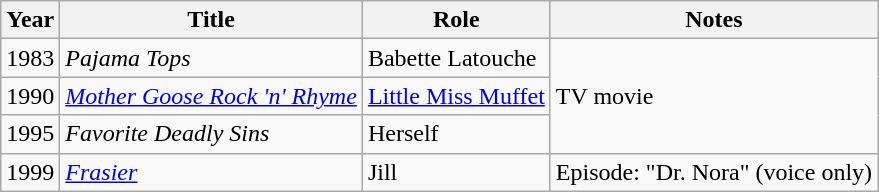<table class="wikitable sortable">
<tr>
<th>Year</th>
<th>Title</th>
<th>Role</th>
<th class="unsortable">Notes</th>
</tr>
<tr>
<td>1983</td>
<td><em>Pajama Tops</em></td>
<td>Babette Latouche</td>
<td rowspan="3">TV movie</td>
</tr>
<tr>
<td>1990</td>
<td><em><a href='#'>Mother Goose Rock 'n' Rhyme</a></em></td>
<td><a href='#'>Little Miss Muffet</a></td>
</tr>
<tr>
<td>1995</td>
<td><em>Favorite Deadly Sins</em></td>
<td>Herself</td>
</tr>
<tr>
<td>1999</td>
<td><em><a href='#'>Frasier</a></em></td>
<td>Jill</td>
<td>Episode: "Dr. Nora" (voice only)</td>
</tr>
</table>
